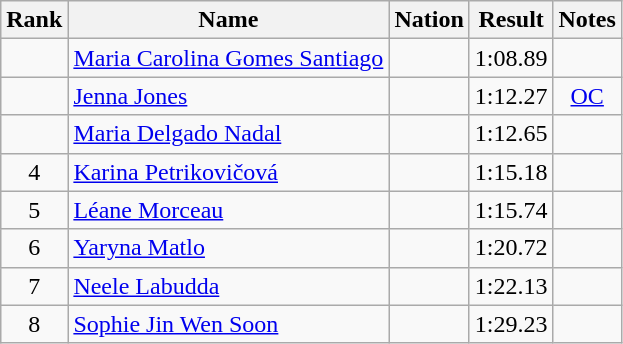<table class="wikitable sortable" style="text-align:center">
<tr>
<th>Rank</th>
<th>Name</th>
<th>Nation</th>
<th>Result</th>
<th>Notes</th>
</tr>
<tr>
<td></td>
<td align=left><a href='#'>Maria Carolina Gomes Santiago</a></td>
<td align=left></td>
<td>1:08.89</td>
<td></td>
</tr>
<tr>
<td></td>
<td align=left><a href='#'>Jenna Jones</a></td>
<td align=left></td>
<td>1:12.27</td>
<td><a href='#'>OC</a></td>
</tr>
<tr>
<td></td>
<td align=left><a href='#'>Maria Delgado Nadal</a></td>
<td align=left></td>
<td>1:12.65</td>
<td></td>
</tr>
<tr>
<td>4</td>
<td align=left><a href='#'>Karina Petrikovičová</a></td>
<td align=left></td>
<td>1:15.18</td>
<td></td>
</tr>
<tr>
<td>5</td>
<td align=left><a href='#'>Léane Morceau</a></td>
<td align=left></td>
<td>1:15.74</td>
<td></td>
</tr>
<tr>
<td>6</td>
<td align=left><a href='#'>Yaryna Matlo</a></td>
<td align=left></td>
<td>1:20.72</td>
<td></td>
</tr>
<tr>
<td>7</td>
<td align=left><a href='#'>Neele Labudda</a></td>
<td align=left></td>
<td>1:22.13</td>
<td></td>
</tr>
<tr>
<td>8</td>
<td align=left><a href='#'>Sophie Jin Wen Soon</a></td>
<td align=left></td>
<td>1:29.23</td>
<td></td>
</tr>
</table>
